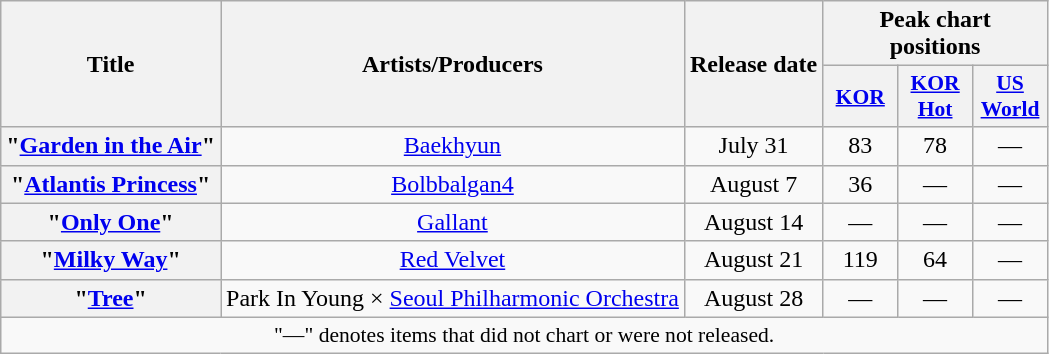<table class="wikitable plainrowheaders" style="text-align:center;">
<tr>
<th rowspan="2">Title</th>
<th rowspan="2">Artists/Producers</th>
<th rowspan="2">Release date</th>
<th colspan="4">Peak chart<br>positions</th>
</tr>
<tr>
<th style="width:3em;font-size:90%;"><a href='#'>KOR</a><br></th>
<th style="width:3em;font-size:90%;"><a href='#'>KOR Hot</a><br></th>
<th style="width:3em;font-size:90%;"><a href='#'>US<br>World</a></th>
</tr>
<tr>
<th scope=row>"<a href='#'>Garden in the Air</a>" </th>
<td><a href='#'>Baekhyun</a></td>
<td>July 31</td>
<td>83</td>
<td>78</td>
<td>—</td>
</tr>
<tr>
<th scope=row>"<a href='#'>Atlantis Princess</a>" </th>
<td><a href='#'>Bolbbalgan4</a></td>
<td>August 7</td>
<td>36</td>
<td>—</td>
<td>—</td>
</tr>
<tr>
<th scope=row>"<a href='#'>Only One</a>"</th>
<td><a href='#'>Gallant</a></td>
<td>August 14</td>
<td>—</td>
<td>—</td>
<td>—</td>
</tr>
<tr>
<th scope=row>"<a href='#'>Milky Way</a>"</th>
<td><a href='#'>Red Velvet</a></td>
<td>August 21</td>
<td>119</td>
<td>64</td>
<td>—</td>
</tr>
<tr>
<th scope=row>"<a href='#'>Tree</a>" </th>
<td>Park In Young × <a href='#'>Seoul Philharmonic Orchestra</a></td>
<td>August 28</td>
<td>—</td>
<td>—</td>
<td>—</td>
</tr>
<tr>
<td colspan="6" style="font-size:90%;">"—" denotes items that did not chart or were not released.</td>
</tr>
</table>
